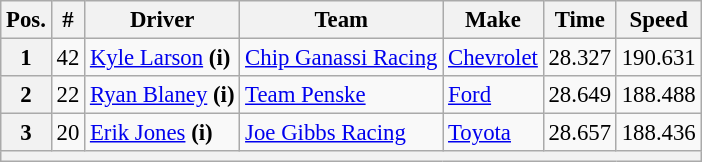<table class="wikitable" style="font-size:95%">
<tr>
<th>Pos.</th>
<th>#</th>
<th>Driver</th>
<th>Team</th>
<th>Make</th>
<th>Time</th>
<th>Speed</th>
</tr>
<tr>
<th>1</th>
<td>42</td>
<td><a href='#'>Kyle Larson</a> <strong>(i)</strong></td>
<td><a href='#'>Chip Ganassi Racing</a></td>
<td><a href='#'>Chevrolet</a></td>
<td>28.327</td>
<td>190.631</td>
</tr>
<tr>
<th>2</th>
<td>22</td>
<td><a href='#'>Ryan Blaney</a> <strong>(i)</strong></td>
<td><a href='#'>Team Penske</a></td>
<td><a href='#'>Ford</a></td>
<td>28.649</td>
<td>188.488</td>
</tr>
<tr>
<th>3</th>
<td>20</td>
<td><a href='#'>Erik Jones</a> <strong>(i)</strong></td>
<td><a href='#'>Joe Gibbs Racing</a></td>
<td><a href='#'>Toyota</a></td>
<td>28.657</td>
<td>188.436</td>
</tr>
<tr>
<th colspan="7"></th>
</tr>
</table>
